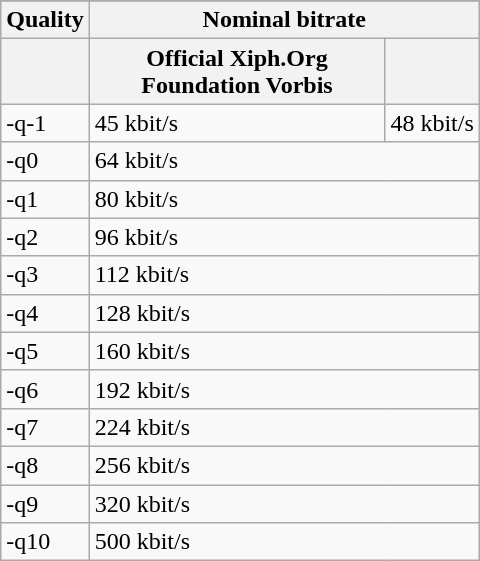<table class="wikitable" style="float: right; margin: 1em 0 1em 1em; width: 20em; clear: right;">
<tr>
</tr>
<tr>
<th>Quality</th>
<th colspan="2">Nominal bitrate</th>
</tr>
<tr>
<th></th>
<th>Official Xiph.Org Foundation Vorbis</th>
<th></th>
</tr>
<tr>
<td>-q-1</td>
<td>45 kbit/s</td>
<td>48 kbit/s</td>
</tr>
<tr>
<td>-q0</td>
<td colspan="2">64 kbit/s</td>
</tr>
<tr>
<td>-q1</td>
<td colspan="2">80 kbit/s</td>
</tr>
<tr>
<td>-q2</td>
<td colspan="2">96 kbit/s</td>
</tr>
<tr>
<td>-q3</td>
<td colspan="2">112 kbit/s</td>
</tr>
<tr>
<td>-q4</td>
<td colspan="2">128 kbit/s</td>
</tr>
<tr>
<td>-q5</td>
<td colspan="2">160 kbit/s</td>
</tr>
<tr>
<td>-q6</td>
<td colspan="2">192 kbit/s</td>
</tr>
<tr>
<td>-q7</td>
<td colspan="2">224 kbit/s</td>
</tr>
<tr>
<td>-q8</td>
<td colspan="2">256 kbit/s</td>
</tr>
<tr>
<td>-q9</td>
<td colspan="2">320 kbit/s</td>
</tr>
<tr>
<td>-q10</td>
<td colspan="2">500 kbit/s</td>
</tr>
</table>
